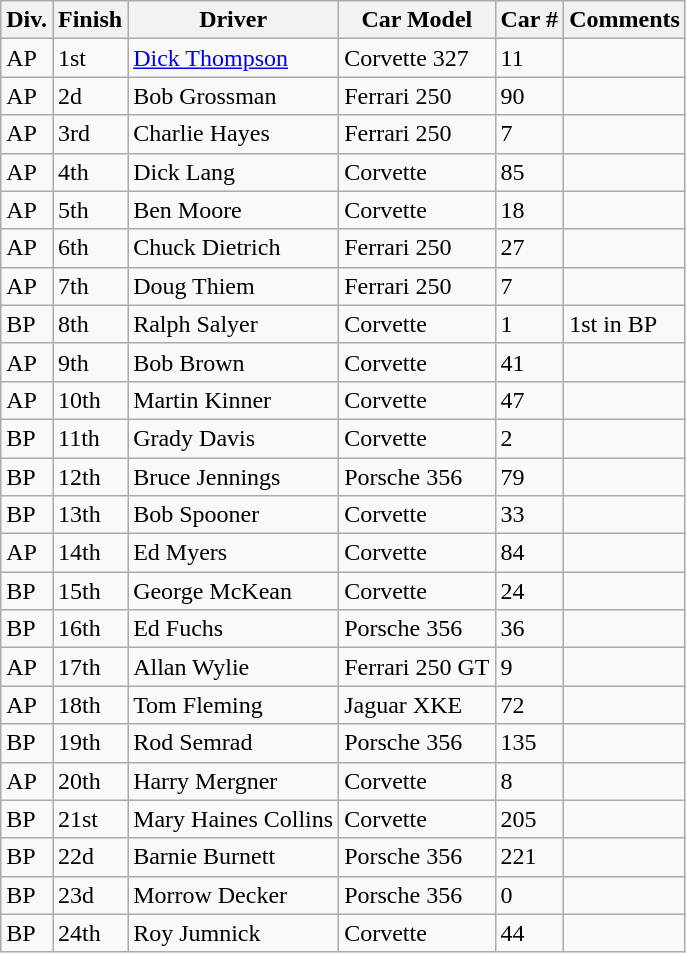<table class="wikitable">
<tr>
<th>Div.</th>
<th>Finish</th>
<th>Driver</th>
<th>Car Model</th>
<th>Car #</th>
<th>Comments</th>
</tr>
<tr>
<td>AP</td>
<td>1st</td>
<td><a href='#'>Dick Thompson</a></td>
<td>Corvette 327</td>
<td>11</td>
<td></td>
</tr>
<tr>
<td>AP</td>
<td>2d</td>
<td>Bob Grossman</td>
<td>Ferrari 250</td>
<td>90</td>
<td></td>
</tr>
<tr>
<td>AP</td>
<td>3rd</td>
<td>Charlie Hayes</td>
<td>Ferrari 250</td>
<td>7</td>
<td></td>
</tr>
<tr>
<td>AP</td>
<td>4th</td>
<td>Dick Lang</td>
<td>Corvette</td>
<td>85</td>
<td></td>
</tr>
<tr>
<td>AP</td>
<td>5th</td>
<td>Ben Moore</td>
<td>Corvette</td>
<td>18</td>
</tr>
<tr>
<td>AP</td>
<td>6th</td>
<td>Chuck Dietrich</td>
<td>Ferrari 250</td>
<td>27</td>
<td></td>
</tr>
<tr>
<td>AP</td>
<td>7th</td>
<td>Doug Thiem</td>
<td>Ferrari 250</td>
<td>7</td>
<td></td>
</tr>
<tr>
<td>BP</td>
<td>8th</td>
<td>Ralph Salyer</td>
<td>Corvette</td>
<td>1</td>
<td>1st in BP</td>
</tr>
<tr>
<td>AP</td>
<td>9th</td>
<td>Bob Brown</td>
<td>Corvette</td>
<td>41</td>
<td></td>
</tr>
<tr>
<td>AP</td>
<td>10th</td>
<td>Martin Kinner</td>
<td>Corvette</td>
<td>47</td>
<td></td>
</tr>
<tr>
<td>BP</td>
<td>11th</td>
<td>Grady Davis</td>
<td>Corvette</td>
<td>2</td>
<td></td>
</tr>
<tr>
<td>BP</td>
<td>12th</td>
<td>Bruce Jennings</td>
<td>Porsche 356</td>
<td>79</td>
<td></td>
</tr>
<tr>
<td>BP</td>
<td>13th</td>
<td>Bob Spooner</td>
<td>Corvette</td>
<td>33</td>
<td></td>
</tr>
<tr>
<td>AP</td>
<td>14th</td>
<td>Ed Myers</td>
<td>Corvette</td>
<td>84</td>
<td></td>
</tr>
<tr>
<td>BP</td>
<td>15th</td>
<td>George McKean</td>
<td>Corvette</td>
<td>24</td>
<td></td>
</tr>
<tr>
<td>BP</td>
<td>16th</td>
<td>Ed Fuchs</td>
<td>Porsche 356</td>
<td>36</td>
<td></td>
</tr>
<tr>
<td>AP</td>
<td>17th</td>
<td>Allan Wylie</td>
<td>Ferrari 250 GT</td>
<td>9</td>
<td></td>
</tr>
<tr>
<td>AP</td>
<td>18th</td>
<td>Tom Fleming</td>
<td>Jaguar XKE</td>
<td>72</td>
<td></td>
</tr>
<tr>
<td>BP</td>
<td>19th</td>
<td>Rod Semrad</td>
<td>Porsche 356</td>
<td>135</td>
<td></td>
</tr>
<tr>
<td>AP</td>
<td>20th</td>
<td>Harry Mergner</td>
<td>Corvette</td>
<td>8</td>
<td></td>
</tr>
<tr>
<td>BP</td>
<td>21st</td>
<td>Mary Haines Collins</td>
<td>Corvette</td>
<td>205</td>
<td></td>
</tr>
<tr>
<td>BP</td>
<td>22d</td>
<td>Barnie Burnett</td>
<td>Porsche 356</td>
<td>221</td>
<td></td>
</tr>
<tr>
<td>BP</td>
<td>23d</td>
<td>Morrow Decker</td>
<td>Porsche 356</td>
<td>0</td>
<td></td>
</tr>
<tr>
<td>BP</td>
<td>24th</td>
<td>Roy Jumnick</td>
<td>Corvette</td>
<td>44</td>
<td></td>
</tr>
</table>
